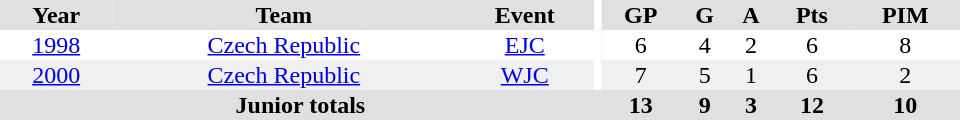<table border="0" cellpadding="1" cellspacing="0" ID="Table3" style="text-align:center; width:40em">
<tr bgcolor="#e0e0e0">
<th>Year</th>
<th>Team</th>
<th>Event</th>
<th rowspan="102" bgcolor="#ffffff"></th>
<th>GP</th>
<th>G</th>
<th>A</th>
<th>Pts</th>
<th>PIM</th>
</tr>
<tr>
<td><a href='#'>1998</a></td>
<td><a href='#'>Czech Republic</a></td>
<td><a href='#'>EJC</a></td>
<td>6</td>
<td>4</td>
<td>2</td>
<td>6</td>
<td>8</td>
</tr>
<tr bgcolor="#f0f0f0">
<td><a href='#'>2000</a></td>
<td><a href='#'>Czech Republic</a></td>
<td><a href='#'>WJC</a></td>
<td>7</td>
<td>5</td>
<td>1</td>
<td>6</td>
<td>2</td>
</tr>
<tr bgcolor="#e0e0e0">
<th colspan="4">Junior totals</th>
<th>13</th>
<th>9</th>
<th>3</th>
<th>12</th>
<th>10</th>
</tr>
</table>
